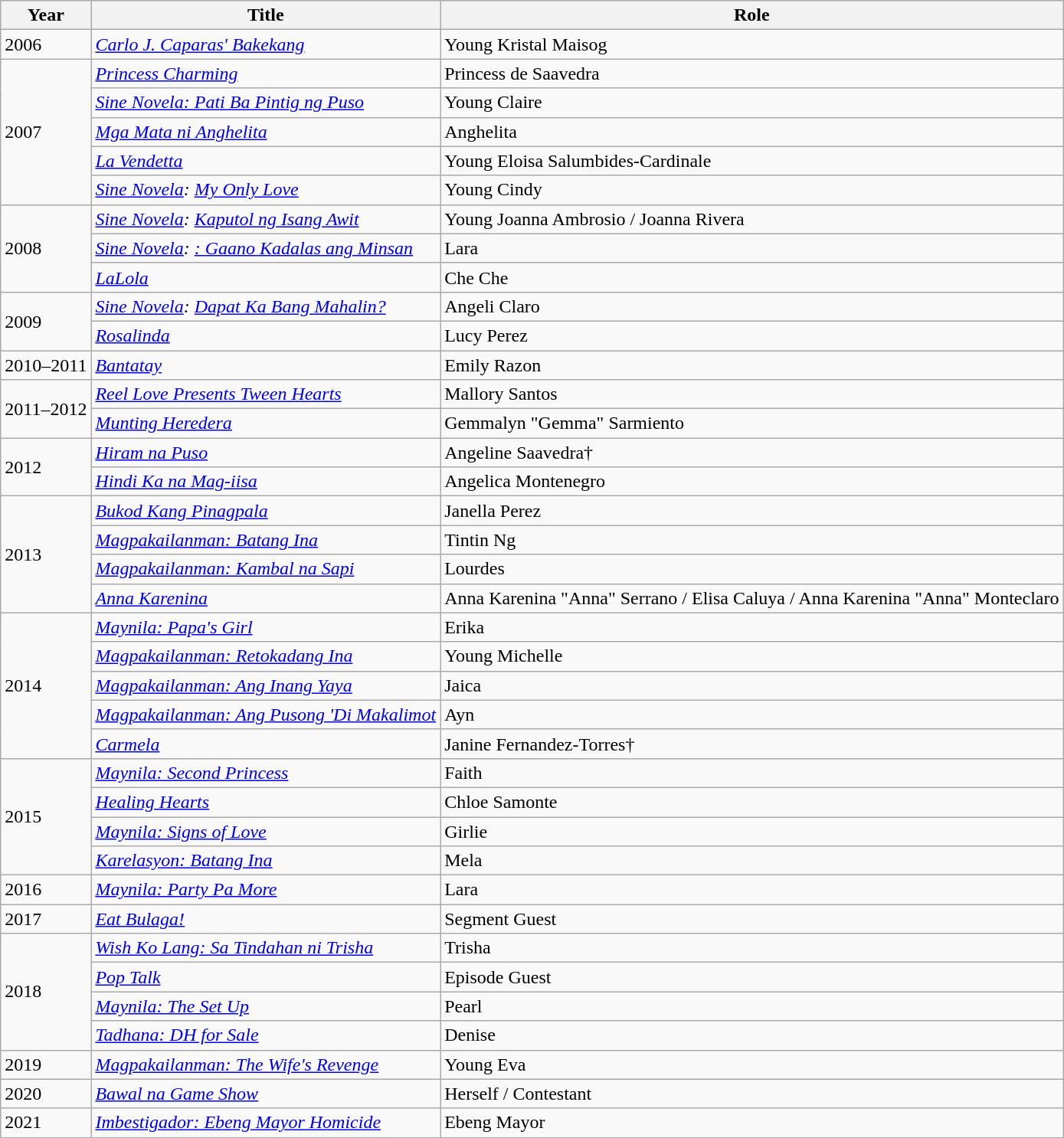<table class="wikitable sortable">
<tr>
<th>Year</th>
<th>Title</th>
<th>Role</th>
</tr>
<tr>
<td>2006</td>
<td><em><a href='#'>Carlo J. Caparas' Bakekang</a></em></td>
<td>Young Kristal Maisog</td>
</tr>
<tr>
<td rowspan=5>2007</td>
<td><em><a href='#'>Princess Charming</a></em></td>
<td>Princess de Saavedra</td>
</tr>
<tr>
<td><em><a href='#'>Sine Novela: Pati Ba Pintig ng Puso</a></em></td>
<td>Young Claire</td>
</tr>
<tr>
<td><em><a href='#'>Mga Mata ni Anghelita</a></em></td>
<td>Anghelita</td>
</tr>
<tr>
<td><em><a href='#'>La Vendetta</a></em></td>
<td>Young Eloisa Salumbides-Cardinale</td>
</tr>
<tr>
<td><em><a href='#'>Sine Novela</a>: <a href='#'>My Only Love</a></em></td>
<td>Young Cindy</td>
</tr>
<tr>
<td rowspan="3">2008</td>
<td><em><a href='#'>Sine Novela</a>: <a href='#'>Kaputol ng Isang Awit</a></em></td>
<td>Young Joanna Ambrosio / Joanna Rivera</td>
</tr>
<tr>
<td><em><a href='#'>Sine Novela</a>: <a href='#'>: Gaano Kadalas ang Minsan</a></em></td>
<td>Lara</td>
</tr>
<tr>
<td><em><a href='#'>LaLola</a></em></td>
<td>Che Che</td>
</tr>
<tr>
<td rowspan="2">2009</td>
<td><em><a href='#'>Sine Novela</a>: <a href='#'>Dapat Ka Bang Mahalin?</a></em></td>
<td>Angeli Claro</td>
</tr>
<tr>
<td><em><a href='#'>Rosalinda</a></em></td>
<td>Lucy Perez</td>
</tr>
<tr>
<td>2010–2011</td>
<td><em><a href='#'>Bantatay</a></em></td>
<td>Emily Razon</td>
</tr>
<tr>
<td rowspan="2">2011–2012</td>
<td><em><a href='#'>Reel Love Presents Tween Hearts</a></em></td>
<td>Mallory Santos</td>
</tr>
<tr>
<td><em><a href='#'>Munting Heredera</a></em></td>
<td>Gemmalyn "Gemma" Sarmiento</td>
</tr>
<tr>
<td rowspan="2">2012</td>
<td><em><a href='#'>Hiram na Puso</a></em></td>
<td>Angeline Saavedra†</td>
</tr>
<tr>
<td><em><a href='#'>Hindi Ka na Mag-iisa</a></em></td>
<td>Angelica Montenegro</td>
</tr>
<tr>
<td rowspan="4">2013</td>
<td><em><a href='#'>Bukod Kang Pinagpala</a></em></td>
<td>Janella Perez</td>
</tr>
<tr>
<td><em><a href='#'>Magpakailanman: Batang Ina</a></em></td>
<td>Tintin Ng</td>
</tr>
<tr>
<td><em><a href='#'>Magpakailanman: Kambal na Sapi</a></em></td>
<td>Lourdes</td>
</tr>
<tr>
<td><em><a href='#'>Anna Karenina</a></em></td>
<td>Anna Karenina "Anna" Serrano / Elisa Caluya / Anna Karenina "Anna" Monteclaro</td>
</tr>
<tr>
<td rowspan="5">2014</td>
<td><em><a href='#'>Maynila: Papa's Girl</a></em></td>
<td>Erika</td>
</tr>
<tr>
<td><em><a href='#'>Magpakailanman: Retokadang Ina</a></em></td>
<td>Young Michelle</td>
</tr>
<tr>
<td><em><a href='#'>Magpakailanman: Ang Inang Yaya</a></em></td>
<td>Jaica</td>
</tr>
<tr>
<td><em><a href='#'>Magpakailanman: Ang Pusong 'Di Makalimot</a></em></td>
<td>Ayn</td>
</tr>
<tr>
<td><em><a href='#'>Carmela</a></em></td>
<td>Janine Fernandez-Torres†</td>
</tr>
<tr>
<td rowspan="4">2015</td>
<td><em><a href='#'>Maynila: Second Princess</a></em></td>
<td>Faith</td>
</tr>
<tr>
<td><em><a href='#'>Healing Hearts</a></em></td>
<td>Chloe Samonte</td>
</tr>
<tr>
<td><em><a href='#'>Maynila: Signs of Love</a></em></td>
<td>Girlie</td>
</tr>
<tr>
<td><em><a href='#'>Karelasyon: Batang Ina</a></em></td>
<td>Mela</td>
</tr>
<tr>
<td>2016</td>
<td><em><a href='#'>Maynila: Party Pa More</a></em></td>
<td>Lara</td>
</tr>
<tr>
<td>2017</td>
<td><em><a href='#'>Eat Bulaga!</a></em></td>
<td>Segment Guest</td>
</tr>
<tr>
<td rowspan="4">2018</td>
<td><em><a href='#'>Wish Ko Lang: Sa Tindahan ni Trisha</a></em></td>
<td>Trisha</td>
</tr>
<tr>
<td><em><a href='#'>Pop Talk</a></em></td>
<td>Episode Guest</td>
</tr>
<tr>
<td><em><a href='#'>Maynila: The Set Up</a></em></td>
<td>Pearl</td>
</tr>
<tr>
<td><em><a href='#'>Tadhana: DH for Sale</a></em></td>
<td>Denise</td>
</tr>
<tr>
<td>2019</td>
<td><em><a href='#'> Magpakailanman: The Wife's Revenge</a></em></td>
<td>Young Eva</td>
</tr>
<tr>
<td>2020</td>
<td><em><a href='#'>Bawal na Game Show</a></em></td>
<td>Herself / Contestant</td>
</tr>
<tr>
<td>2021</td>
<td><em><a href='#'>Imbestigador: Ebeng Mayor Homicide</a></em></td>
<td>Ebeng Mayor</td>
</tr>
</table>
